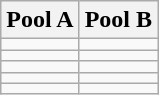<table class="wikitable">
<tr>
<th width=50%>Pool A</th>
<th width=50%>Pool B</th>
</tr>
<tr>
<td></td>
<td></td>
</tr>
<tr>
<td></td>
<td></td>
</tr>
<tr>
<td></td>
<td></td>
</tr>
<tr>
<td></td>
<td></td>
</tr>
<tr>
<td></td>
<td></td>
</tr>
</table>
